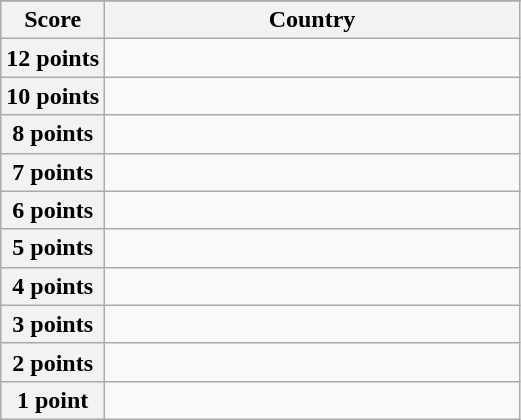<table class="wikitable">
<tr>
</tr>
<tr>
<th scope="col" width="20%">Score</th>
<th scope="col">Country</th>
</tr>
<tr>
<th scope="row">12 points</th>
<td></td>
</tr>
<tr>
<th scope="row">10 points</th>
<td></td>
</tr>
<tr>
<th scope="row">8 points</th>
<td></td>
</tr>
<tr>
<th scope="row">7 points</th>
<td></td>
</tr>
<tr>
<th scope="row">6 points</th>
<td></td>
</tr>
<tr>
<th scope="row">5 points</th>
<td></td>
</tr>
<tr>
<th scope="row">4 points</th>
<td></td>
</tr>
<tr>
<th scope="row">3 points</th>
<td></td>
</tr>
<tr>
<th scope="row">2 points</th>
<td></td>
</tr>
<tr>
<th scope="row">1 point</th>
<td></td>
</tr>
</table>
